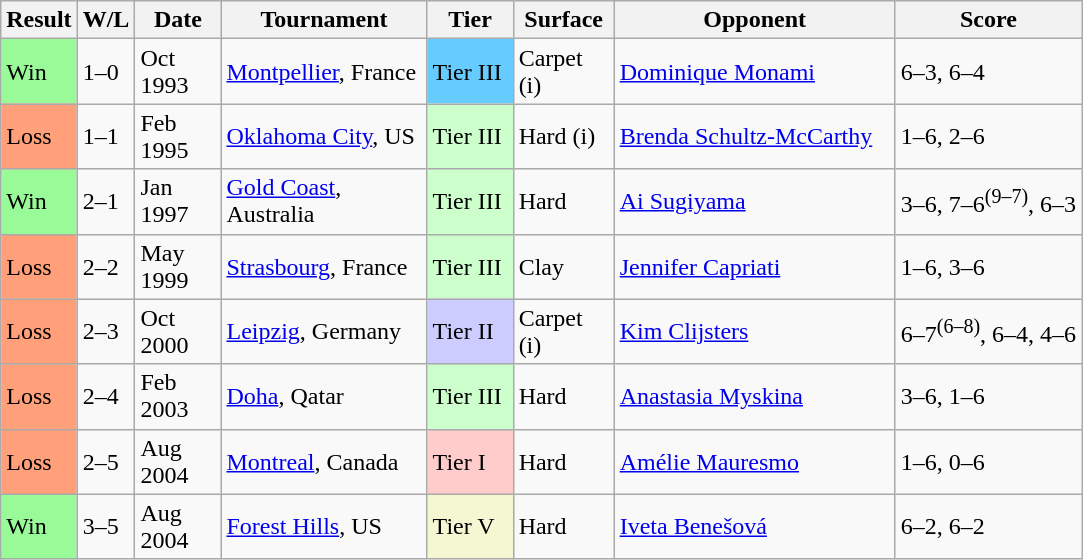<table class="sortable wikitable">
<tr>
<th>Result</th>
<th style="width:30px" class="unsortable">W/L</th>
<th style="width:50px">Date</th>
<th style="width:130px">Tournament</th>
<th style="width:50px">Tier</th>
<th style="width:60px">Surface</th>
<th width=180>Opponent</th>
<th class="unsortable">Score</th>
</tr>
<tr>
<td style="background:#98fb98;">Win</td>
<td>1–0</td>
<td>Oct 1993</td>
<td><a href='#'>Montpellier</a>, France</td>
<td style="background:#66ccff;">Tier III</td>
<td>Carpet (i)</td>
<td> <a href='#'>Dominique Monami</a></td>
<td>6–3, 6–4</td>
</tr>
<tr>
<td style="background:#ffa07a;">Loss</td>
<td>1–1</td>
<td>Feb 1995</td>
<td><a href='#'>Oklahoma City</a>, US</td>
<td style="background:#ccffcc;">Tier III</td>
<td>Hard (i)</td>
<td> <a href='#'>Brenda Schultz-McCarthy</a></td>
<td>1–6, 2–6</td>
</tr>
<tr>
<td style="background:#98fb98;">Win</td>
<td>2–1</td>
<td>Jan 1997</td>
<td><a href='#'>Gold Coast</a>, Australia</td>
<td style="background:#ccffcc;">Tier III</td>
<td>Hard</td>
<td> <a href='#'>Ai Sugiyama</a></td>
<td>3–6, 7–6<sup>(9–7)</sup>, 6–3</td>
</tr>
<tr>
<td style="background:#ffa07a;">Loss</td>
<td>2–2</td>
<td>May 1999</td>
<td><a href='#'>Strasbourg</a>, France</td>
<td style="background:#ccffcc;">Tier III</td>
<td>Clay</td>
<td> <a href='#'>Jennifer Capriati</a></td>
<td>1–6, 3–6</td>
</tr>
<tr>
<td style="background:#ffa07a;">Loss</td>
<td>2–3</td>
<td>Oct 2000</td>
<td><a href='#'>Leipzig</a>, Germany</td>
<td style="background:#ccccff;">Tier II</td>
<td>Carpet (i)</td>
<td> <a href='#'>Kim Clijsters</a></td>
<td>6–7<sup>(6–8)</sup>, 6–4, 4–6</td>
</tr>
<tr>
<td style="background:#ffa07a;">Loss</td>
<td>2–4</td>
<td>Feb 2003</td>
<td><a href='#'>Doha</a>, Qatar</td>
<td style="background:#ccffcc;">Tier III</td>
<td>Hard</td>
<td> <a href='#'>Anastasia Myskina</a></td>
<td>3–6, 1–6</td>
</tr>
<tr>
<td style="background:#ffa07a;">Loss</td>
<td>2–5</td>
<td>Aug 2004</td>
<td><a href='#'>Montreal</a>, Canada</td>
<td style="background:#ffcccc;">Tier I</td>
<td>Hard</td>
<td> <a href='#'>Amélie Mauresmo</a></td>
<td>1–6, 0–6</td>
</tr>
<tr>
<td style="background:#98fb98;">Win</td>
<td>3–5</td>
<td>Aug 2004</td>
<td><a href='#'>Forest Hills</a>, US</td>
<td style="background:#f4f7d2;">Tier V</td>
<td>Hard</td>
<td> <a href='#'>Iveta Benešová</a></td>
<td>6–2, 6–2</td>
</tr>
</table>
